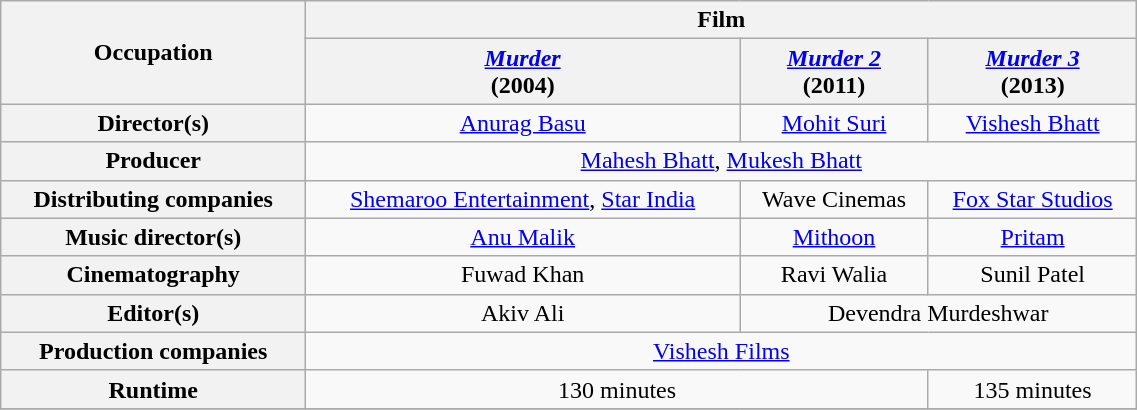<table class="wikitable" style="text-align:center;" width="60%">
<tr>
<th rowspan="2">Occupation</th>
<th colspan="3">Film</th>
</tr>
<tr>
<th width:"10%;"><em><a href='#'>Murder</a></em> <br>(2004)</th>
<th width:"10%;"><em><a href='#'>Murder 2</a></em> <br>(2011)</th>
<th width:"10%;"><em><a href='#'>Murder 3</a></em> <br>(2013)</th>
</tr>
<tr>
<th>Director(s)</th>
<td><a href='#'>Anurag Basu</a></td>
<td><a href='#'>Mohit Suri</a></td>
<td><a href='#'>Vishesh Bhatt</a></td>
</tr>
<tr>
<th>Producer</th>
<td colspan=3><a href='#'>Mahesh Bhatt</a>, <a href='#'>Mukesh Bhatt</a></td>
</tr>
<tr>
<th>Distributing companies</th>
<td><a href='#'>Shemaroo Entertainment</a>, <a href='#'>Star India</a></td>
<td>Wave Cinemas</td>
<td><a href='#'>Fox Star Studios</a></td>
</tr>
<tr>
<th>Music director(s)</th>
<td><a href='#'>Anu Malik</a></td>
<td><a href='#'>Mithoon</a></td>
<td><a href='#'>Pritam</a></td>
</tr>
<tr>
<th>Cinematography</th>
<td>Fuwad Khan</td>
<td>Ravi Walia</td>
<td>Sunil Patel</td>
</tr>
<tr>
<th>Editor(s)</th>
<td>Akiv Ali</td>
<td colspan=2>Devendra Murdeshwar</td>
</tr>
<tr>
<th>Production companies</th>
<td colspan=3><a href='#'>Vishesh Films</a></td>
</tr>
<tr>
<th>Runtime</th>
<td colspan=2>130 minutes</td>
<td>135 minutes</td>
</tr>
<tr>
</tr>
</table>
